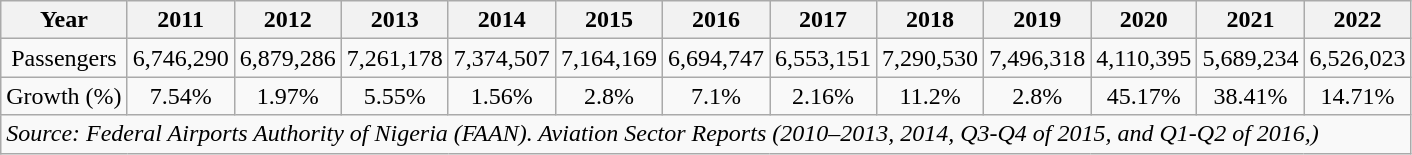<table class="sortable wikitable" style="text-align:center">
<tr>
<th>Year</th>
<th>2011</th>
<th>2012</th>
<th>2013</th>
<th>2014</th>
<th>2015</th>
<th>2016</th>
<th>2017</th>
<th>2018</th>
<th>2019</th>
<th>2020</th>
<th>2021</th>
<th>2022</th>
</tr>
<tr>
<td>Passengers</td>
<td>6,746,290</td>
<td>6,879,286</td>
<td>7,261,178</td>
<td>7,374,507</td>
<td>7,164,169</td>
<td>6,694,747</td>
<td>6,553,151</td>
<td>7,290,530</td>
<td>7,496,318</td>
<td>4,110,395</td>
<td>5,689,234</td>
<td>6,526,023</td>
</tr>
<tr>
<td>Growth (%)</td>
<td> 7.54%</td>
<td> 1.97%</td>
<td> 5.55%</td>
<td> 1.56%</td>
<td> 2.8%</td>
<td> 7.1%</td>
<td> 2.16%</td>
<td> 11.2%</td>
<td> 2.8%</td>
<td> 45.17%</td>
<td>38.41%</td>
<td>14.71%</td>
</tr>
<tr>
<td colspan="13" style="text-align:left;"><em>Source: Federal Airports Authority of Nigeria (FAAN). Aviation Sector Reports (2010–2013, 2014, Q3-Q4 of 2015, and Q1-Q2 of 2016,)</em></td>
</tr>
</table>
